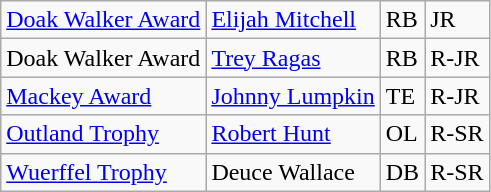<table class="wikitable">
<tr>
<td><a href='#'>Doak Walker Award</a></td>
<td><a href='#'>Elijah Mitchell</a></td>
<td>RB</td>
<td>JR</td>
</tr>
<tr>
<td>Doak Walker Award</td>
<td><a href='#'>Trey Ragas</a></td>
<td>RB</td>
<td>R-JR</td>
</tr>
<tr>
<td><a href='#'>Mackey Award</a></td>
<td><a href='#'>Johnny Lumpkin</a></td>
<td>TE</td>
<td>R-JR</td>
</tr>
<tr>
<td><a href='#'>Outland Trophy</a></td>
<td><a href='#'>Robert Hunt</a></td>
<td>OL</td>
<td>R-SR</td>
</tr>
<tr>
<td><a href='#'>Wuerffel Trophy</a></td>
<td>Deuce Wallace</td>
<td>DB</td>
<td>R-SR</td>
</tr>
</table>
